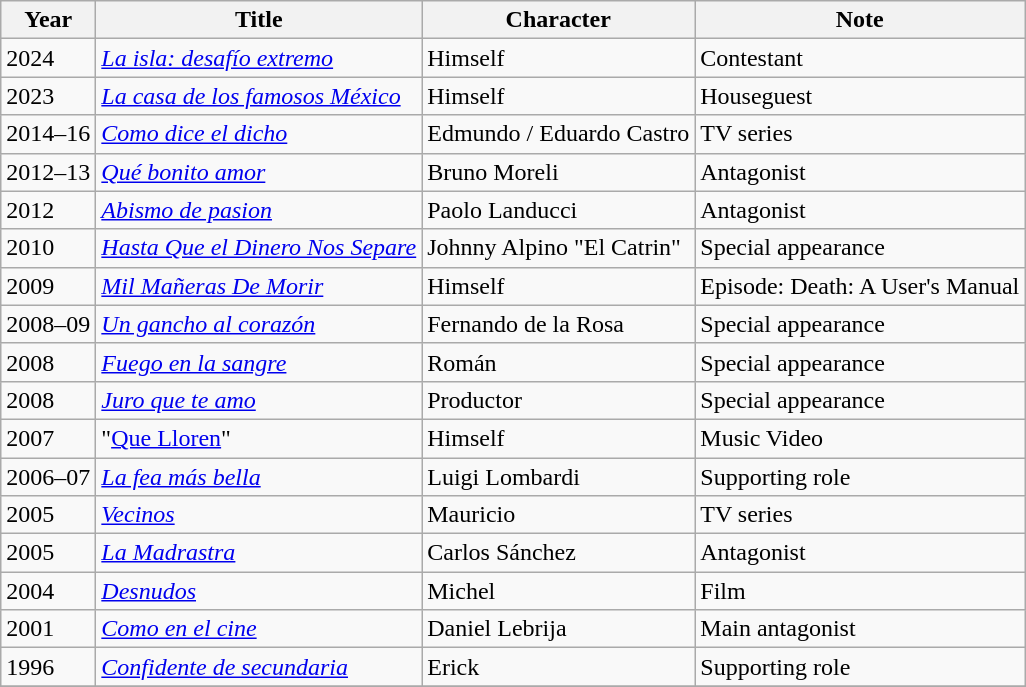<table class="wikitable">
<tr>
<th>Year</th>
<th>Title</th>
<th>Character</th>
<th>Note</th>
</tr>
<tr>
<td>2024</td>
<td><em><a href='#'>La isla: desafío extremo</a></em></td>
<td>Himself</td>
<td>Contestant</td>
</tr>
<tr>
<td>2023</td>
<td><em><a href='#'>La casa de los famosos México</a></em></td>
<td>Himself</td>
<td>Houseguest</td>
</tr>
<tr>
<td>2014–16</td>
<td><em><a href='#'>Como dice el dicho</a></em></td>
<td>Edmundo / Eduardo Castro</td>
<td>TV series</td>
</tr>
<tr>
<td>2012–13</td>
<td><em><a href='#'>Qué bonito amor</a></em></td>
<td>Bruno Moreli</td>
<td>Antagonist</td>
</tr>
<tr>
<td>2012</td>
<td><em><a href='#'>Abismo de pasion</a></em></td>
<td>Paolo Landucci</td>
<td>Antagonist</td>
</tr>
<tr>
<td>2010</td>
<td><em><a href='#'>Hasta Que el Dinero Nos Separe</a></em></td>
<td>Johnny Alpino "El Catrin"</td>
<td>Special appearance</td>
</tr>
<tr>
<td>2009</td>
<td><em><a href='#'>Mil Mañeras De Morir</a></em></td>
<td>Himself</td>
<td>Episode: Death: A User's Manual</td>
</tr>
<tr>
<td>2008–09</td>
<td><em><a href='#'>Un gancho al corazón</a></em></td>
<td>Fernando de la Rosa</td>
<td>Special appearance</td>
</tr>
<tr>
<td>2008</td>
<td><em><a href='#'>Fuego en la sangre</a></em></td>
<td>Román</td>
<td>Special appearance</td>
</tr>
<tr>
<td>2008</td>
<td><em><a href='#'>Juro que te amo</a></em></td>
<td>Productor</td>
<td>Special appearance</td>
</tr>
<tr>
<td>2007</td>
<td>"<a href='#'>Que Lloren</a>"</td>
<td>Himself</td>
<td>Music Video</td>
</tr>
<tr>
<td>2006–07</td>
<td><em><a href='#'>La fea más bella</a></em></td>
<td>Luigi Lombardi</td>
<td>Supporting role</td>
</tr>
<tr>
<td>2005</td>
<td><em><a href='#'>Vecinos</a></em></td>
<td>Mauricio</td>
<td>TV series</td>
</tr>
<tr>
<td>2005</td>
<td><em><a href='#'>La Madrastra</a></em></td>
<td>Carlos Sánchez</td>
<td>Antagonist</td>
</tr>
<tr>
<td>2004</td>
<td><em><a href='#'>Desnudos</a></em></td>
<td>Michel</td>
<td>Film</td>
</tr>
<tr>
<td>2001</td>
<td><em><a href='#'>Como en el cine</a></em></td>
<td>Daniel Lebrija</td>
<td>Main antagonist</td>
</tr>
<tr>
<td>1996</td>
<td><em><a href='#'>Confidente de secundaria</a></em></td>
<td>Erick</td>
<td>Supporting role</td>
</tr>
<tr>
</tr>
</table>
